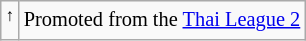<table class="wikitable" style="font-size:85%;">
<tr>
<td><sup>↑</sup></td>
<td>Promoted from the <a href='#'>Thai League 2</a></td>
</tr>
</table>
